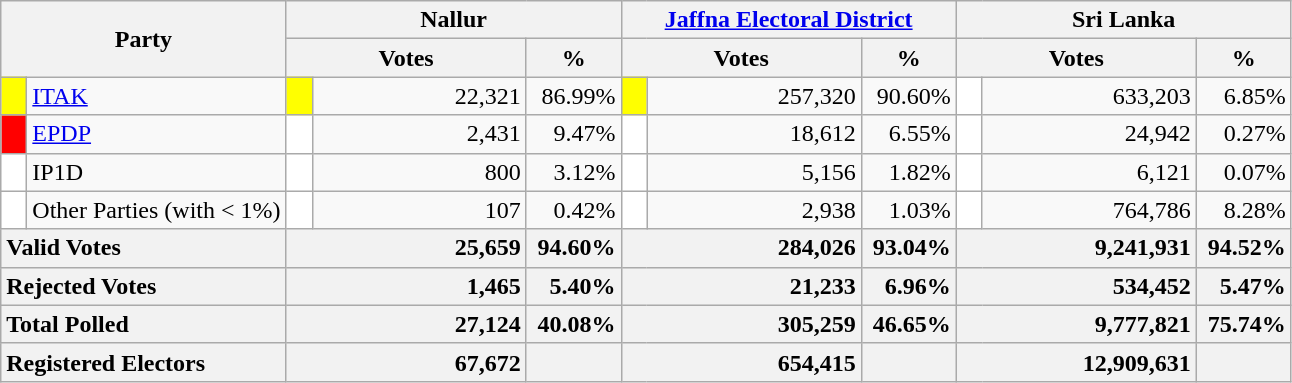<table class="wikitable">
<tr>
<th colspan="2" width="144px"rowspan="2">Party</th>
<th colspan="3" width="216px">Nallur</th>
<th colspan="3" width="216px"><a href='#'>Jaffna Electoral District</a></th>
<th colspan="3" width="216px">Sri Lanka</th>
</tr>
<tr>
<th colspan="2" width="144px">Votes</th>
<th>%</th>
<th colspan="2" width="144px">Votes</th>
<th>%</th>
<th colspan="2" width="144px">Votes</th>
<th>%</th>
</tr>
<tr>
<td style="background-color:yellow;" width="10px"></td>
<td style="text-align:left;"><a href='#'>ITAK</a></td>
<td style="background-color:yellow;" width="10px"></td>
<td style="text-align:right;">22,321</td>
<td style="text-align:right;">86.99%</td>
<td style="background-color:yellow;" width="10px"></td>
<td style="text-align:right;">257,320</td>
<td style="text-align:right;">90.60%</td>
<td style="background-color:white;" width="10px"></td>
<td style="text-align:right;">633,203</td>
<td style="text-align:right;">6.85%</td>
</tr>
<tr>
<td style="background-color:red;" width="10px"></td>
<td style="text-align:left;"><a href='#'>EPDP</a></td>
<td style="background-color:white;" width="10px"></td>
<td style="text-align:right;">2,431</td>
<td style="text-align:right;">9.47%</td>
<td style="background-color:white;" width="10px"></td>
<td style="text-align:right;">18,612</td>
<td style="text-align:right;">6.55%</td>
<td style="background-color:white;" width="10px"></td>
<td style="text-align:right;">24,942</td>
<td style="text-align:right;">0.27%</td>
</tr>
<tr>
<td style="background-color:white;" width="10px"></td>
<td style="text-align:left;">IP1D</td>
<td style="background-color:white;" width="10px"></td>
<td style="text-align:right;">800</td>
<td style="text-align:right;">3.12%</td>
<td style="background-color:white;" width="10px"></td>
<td style="text-align:right;">5,156</td>
<td style="text-align:right;">1.82%</td>
<td style="background-color:white;" width="10px"></td>
<td style="text-align:right;">6,121</td>
<td style="text-align:right;">0.07%</td>
</tr>
<tr>
<td style="background-color:white;" width="10px"></td>
<td style="text-align:left;">Other Parties (with < 1%)</td>
<td style="background-color:white;" width="10px"></td>
<td style="text-align:right;">107</td>
<td style="text-align:right;">0.42%</td>
<td style="background-color:white;" width="10px"></td>
<td style="text-align:right;">2,938</td>
<td style="text-align:right;">1.03%</td>
<td style="background-color:white;" width="10px"></td>
<td style="text-align:right;">764,786</td>
<td style="text-align:right;">8.28%</td>
</tr>
<tr>
<th colspan="2" width="144px"style="text-align:left;">Valid Votes</th>
<th style="text-align:right;"colspan="2" width="144px">25,659</th>
<th style="text-align:right;">94.60%</th>
<th style="text-align:right;"colspan="2" width="144px">284,026</th>
<th style="text-align:right;">93.04%</th>
<th style="text-align:right;"colspan="2" width="144px">9,241,931</th>
<th style="text-align:right;">94.52%</th>
</tr>
<tr>
<th colspan="2" width="144px"style="text-align:left;">Rejected Votes</th>
<th style="text-align:right;"colspan="2" width="144px">1,465</th>
<th style="text-align:right;">5.40%</th>
<th style="text-align:right;"colspan="2" width="144px">21,233</th>
<th style="text-align:right;">6.96%</th>
<th style="text-align:right;"colspan="2" width="144px">534,452</th>
<th style="text-align:right;">5.47%</th>
</tr>
<tr>
<th colspan="2" width="144px"style="text-align:left;">Total Polled</th>
<th style="text-align:right;"colspan="2" width="144px">27,124</th>
<th style="text-align:right;">40.08%</th>
<th style="text-align:right;"colspan="2" width="144px">305,259</th>
<th style="text-align:right;">46.65%</th>
<th style="text-align:right;"colspan="2" width="144px">9,777,821</th>
<th style="text-align:right;">75.74%</th>
</tr>
<tr>
<th colspan="2" width="144px"style="text-align:left;">Registered Electors</th>
<th style="text-align:right;"colspan="2" width="144px">67,672</th>
<th></th>
<th style="text-align:right;"colspan="2" width="144px">654,415</th>
<th></th>
<th style="text-align:right;"colspan="2" width="144px">12,909,631</th>
<th></th>
</tr>
</table>
